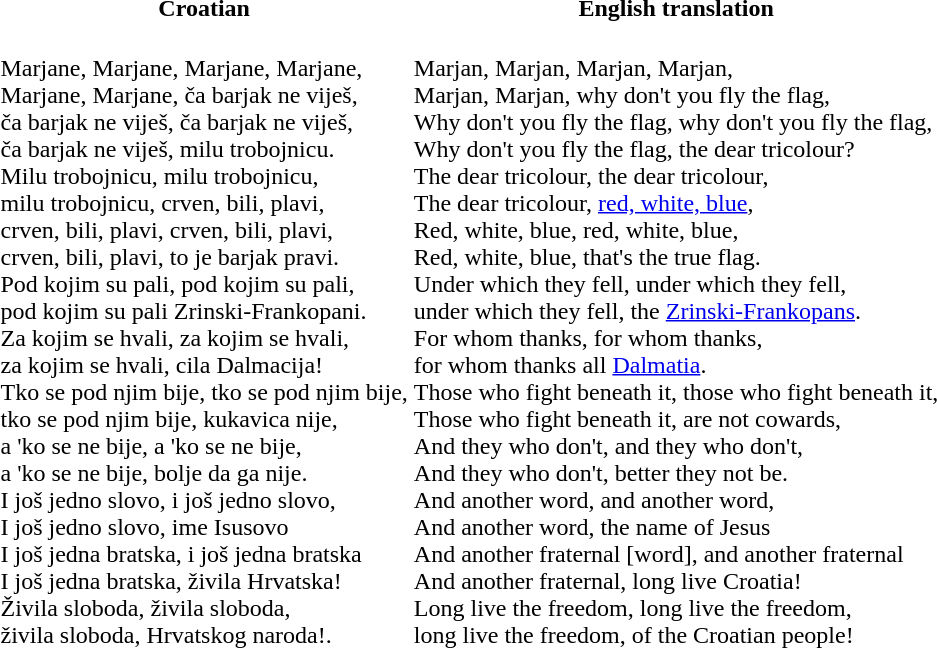<table>
<tr>
<th>Croatian</th>
<th>English translation</th>
</tr>
<tr>
<td><br>Marjane, Marjane, Marjane, Marjane,<br>
Marjane, Marjane, ča barjak ne viješ,<br>
ča barjak ne viješ, ča barjak ne viješ,<br>
ča barjak ne viješ, milu trobojnicu.<br>Milu trobojnicu, milu trobojnicu,<br>
milu trobojnicu, crven, bili, plavi,<br>
crven, bili, plavi, crven, bili, plavi,<br>
crven, bili, plavi, to je barjak pravi.<br>Pod kojim su pali, pod kojim su pali,<br>
pod kojim su pali Zrinski-Frankopani.<br>
Za kojim se hvali, za kojim se hvali,<br>
za kojim se hvali, cila Dalmacija!<br>Tko se pod njim bije, tko se pod njim bije,<br>
tko se pod njim bije, kukavica nije,<br>
a 'ko se ne bije, a 'ko se ne bije,<br>
a 'ko se ne bije, bolje da ga nije.<br>I još jedno slovo, i još jedno slovo,<br>
I još jedno slovo, ime Isusovo<br>
I još jedna bratska, i još jedna bratska<br>
I još jedna bratska, živila Hrvatska!<br>Živila sloboda, živila sloboda,<br>
živila sloboda, Hrvatskog naroda!.</td>
<td><br>Marjan, Marjan, Marjan, Marjan,<br>
Marjan, Marjan, why don't you fly the flag,<br>
Why don't you fly the flag, why don't you fly the flag,<br>
Why don't you fly the flag, the dear tricolour?<br>The dear tricolour, the dear tricolour,<br>
The dear tricolour, <a href='#'>red, white, blue</a>,<br>
Red, white, blue, red, white, blue,<br>
Red, white, blue, that's the true flag.<br>Under which they fell, under which they fell,<br>
under which they fell, the <a href='#'>Zrinski-Frankopans</a>.<br>
For whom thanks, for whom thanks,<br>
for whom thanks all <a href='#'>Dalmatia</a>.<br>Those who fight beneath it, those who fight beneath it,<br>
Those who fight beneath it, are not cowards,<br>
And they who don't, and they who don't,<br>
And they who don't, better they not be.<br>And another word, and another word,<br>
And another word, the name of Jesus<br>
And another fraternal [word], and another fraternal<br>
And another fraternal, long live Croatia!<br>Long live the freedom, long live the freedom,<br>
long live the freedom, of the Croatian people!</td>
</tr>
</table>
